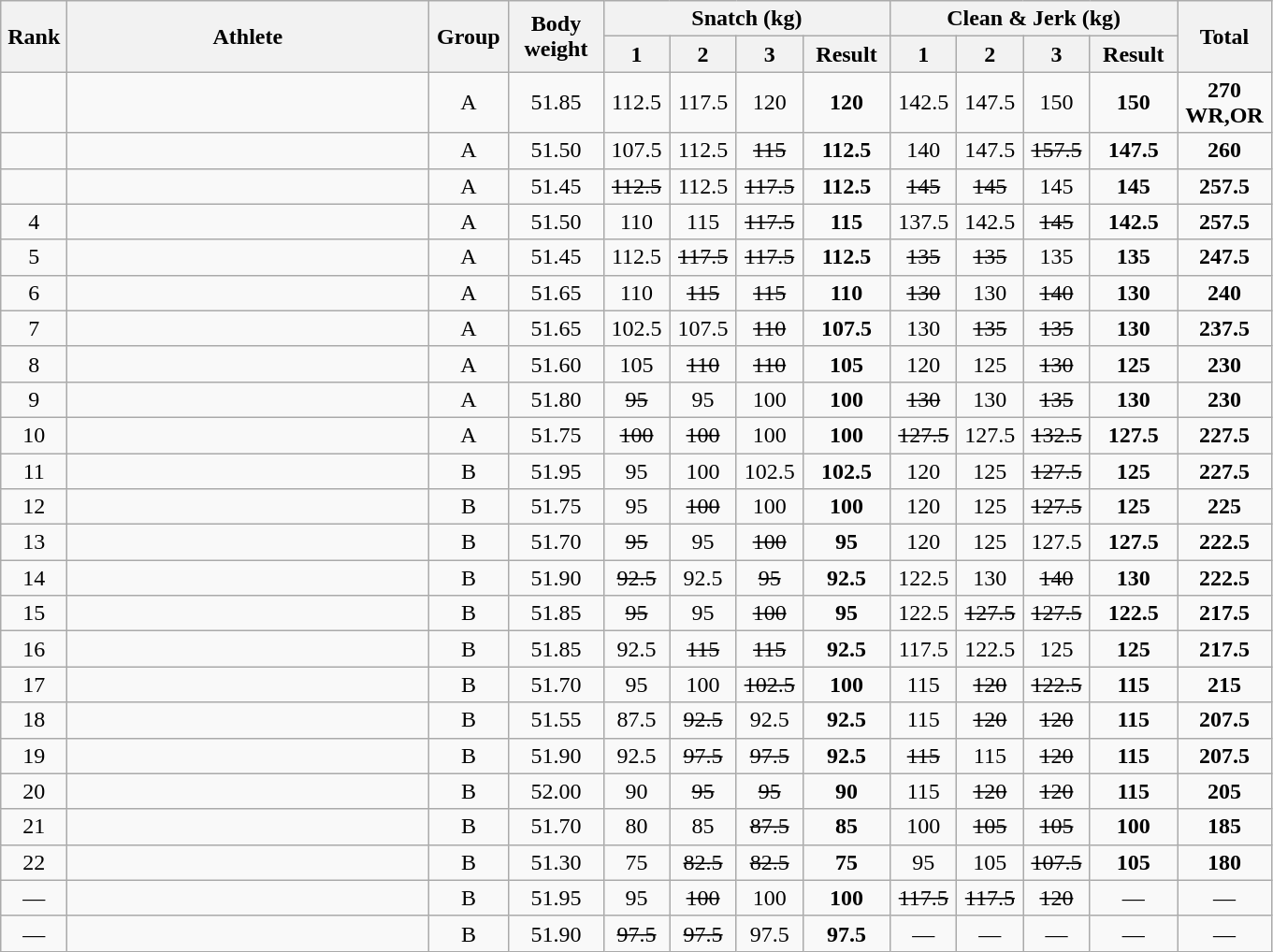<table class = "wikitable" style="text-align:center;">
<tr>
<th rowspan=2 width=40>Rank</th>
<th rowspan=2 width=250>Athlete</th>
<th rowspan=2 width=50>Group</th>
<th rowspan=2 width=60>Body weight</th>
<th colspan=4>Snatch (kg)</th>
<th colspan=4>Clean & Jerk (kg)</th>
<th rowspan=2 width=60>Total</th>
</tr>
<tr>
<th width=40>1</th>
<th width=40>2</th>
<th width=40>3</th>
<th width=55>Result</th>
<th width=40>1</th>
<th width=40>2</th>
<th width=40>3</th>
<th width=55>Result</th>
</tr>
<tr>
<td></td>
<td align=left></td>
<td>A</td>
<td>51.85</td>
<td>112.5</td>
<td>117.5</td>
<td>120</td>
<td><strong>120</strong></td>
<td>142.5</td>
<td>147.5</td>
<td>150</td>
<td><strong>150</strong></td>
<td><strong>270</strong> <strong>WR,OR</strong></td>
</tr>
<tr>
<td></td>
<td align=left></td>
<td>A</td>
<td>51.50</td>
<td>107.5</td>
<td>112.5</td>
<td><s>115</s></td>
<td><strong>112.5</strong></td>
<td>140</td>
<td>147.5</td>
<td><s>157.5</s></td>
<td><strong>147.5</strong></td>
<td><strong>260</strong></td>
</tr>
<tr>
<td></td>
<td align=left></td>
<td>A</td>
<td>51.45</td>
<td><s>112.5</s></td>
<td>112.5</td>
<td><s>117.5</s></td>
<td><strong>112.5</strong></td>
<td><s>145</s></td>
<td><s>145</s></td>
<td>145</td>
<td><strong>145</strong></td>
<td><strong>257.5</strong></td>
</tr>
<tr>
<td>4</td>
<td align=left></td>
<td>A</td>
<td>51.50</td>
<td>110</td>
<td>115</td>
<td><s>117.5</s></td>
<td><strong>115</strong></td>
<td>137.5</td>
<td>142.5</td>
<td><s>145</s></td>
<td><strong>142.5</strong></td>
<td><strong>257.5</strong></td>
</tr>
<tr>
<td>5</td>
<td align=left></td>
<td>A</td>
<td>51.45</td>
<td>112.5</td>
<td><s>117.5</s></td>
<td><s>117.5</s></td>
<td><strong>112.5</strong></td>
<td><s>135</s></td>
<td><s>135</s></td>
<td>135</td>
<td><strong>135</strong></td>
<td><strong>247.5</strong></td>
</tr>
<tr>
<td>6</td>
<td align=left></td>
<td>A</td>
<td>51.65</td>
<td>110</td>
<td><s>115</s></td>
<td><s>115</s></td>
<td><strong>110</strong></td>
<td><s>130</s></td>
<td>130</td>
<td><s>140</s></td>
<td><strong>130</strong></td>
<td><strong>240</strong></td>
</tr>
<tr>
<td>7</td>
<td align=left></td>
<td>A</td>
<td>51.65</td>
<td>102.5</td>
<td>107.5</td>
<td><s>110</s></td>
<td><strong>107.5</strong></td>
<td>130</td>
<td><s>135</s></td>
<td><s>135</s></td>
<td><strong>130</strong></td>
<td><strong>237.5</strong></td>
</tr>
<tr>
<td>8</td>
<td align=left></td>
<td>A</td>
<td>51.60</td>
<td>105</td>
<td><s>110</s></td>
<td><s>110</s></td>
<td><strong>105</strong></td>
<td>120</td>
<td>125</td>
<td><s>130</s></td>
<td><strong>125</strong></td>
<td><strong>230</strong></td>
</tr>
<tr>
<td>9</td>
<td align=left></td>
<td>A</td>
<td>51.80</td>
<td><s>95</s></td>
<td>95</td>
<td>100</td>
<td><strong>100</strong></td>
<td><s>130</s></td>
<td>130</td>
<td><s>135</s></td>
<td><strong>130</strong></td>
<td><strong>230</strong></td>
</tr>
<tr>
<td>10</td>
<td align=left></td>
<td>A</td>
<td>51.75</td>
<td><s>100</s></td>
<td><s>100</s></td>
<td>100</td>
<td><strong>100</strong></td>
<td><s>127.5</s></td>
<td>127.5</td>
<td><s>132.5</s></td>
<td><strong>127.5</strong></td>
<td><strong>227.5</strong></td>
</tr>
<tr>
<td>11</td>
<td align=left></td>
<td>B</td>
<td>51.95</td>
<td>95</td>
<td>100</td>
<td>102.5</td>
<td><strong>102.5</strong></td>
<td>120</td>
<td>125</td>
<td><s>127.5</s></td>
<td><strong>125</strong></td>
<td><strong>227.5</strong></td>
</tr>
<tr>
<td>12</td>
<td align=left></td>
<td>B</td>
<td>51.75</td>
<td>95</td>
<td><s>100</s></td>
<td>100</td>
<td><strong>100</strong></td>
<td>120</td>
<td>125</td>
<td><s>127.5</s></td>
<td><strong>125</strong></td>
<td><strong>225</strong></td>
</tr>
<tr>
<td>13</td>
<td align=left></td>
<td>B</td>
<td>51.70</td>
<td><s>95</s></td>
<td>95</td>
<td><s>100</s></td>
<td><strong>95</strong></td>
<td>120</td>
<td>125</td>
<td>127.5</td>
<td><strong>127.5</strong></td>
<td><strong>222.5</strong></td>
</tr>
<tr>
<td>14</td>
<td align=left></td>
<td>B</td>
<td>51.90</td>
<td><s>92.5</s></td>
<td>92.5</td>
<td><s>95</s></td>
<td><strong>92.5</strong></td>
<td>122.5</td>
<td>130</td>
<td><s>140</s></td>
<td><strong>130</strong></td>
<td><strong>222.5</strong></td>
</tr>
<tr>
<td>15</td>
<td align=left></td>
<td>B</td>
<td>51.85</td>
<td><s>95</s></td>
<td>95</td>
<td><s>100</s></td>
<td><strong>95</strong></td>
<td>122.5</td>
<td><s>127.5</s></td>
<td><s>127.5</s></td>
<td><strong>122.5</strong></td>
<td><strong>217.5</strong></td>
</tr>
<tr>
<td>16</td>
<td align=left></td>
<td>B</td>
<td>51.85</td>
<td>92.5</td>
<td><s>115</s></td>
<td><s>115</s></td>
<td><strong>92.5</strong></td>
<td>117.5</td>
<td>122.5</td>
<td>125</td>
<td><strong>125</strong></td>
<td><strong>217.5</strong></td>
</tr>
<tr>
<td>17</td>
<td align=left></td>
<td>B</td>
<td>51.70</td>
<td>95</td>
<td>100</td>
<td><s>102.5</s></td>
<td><strong>100</strong></td>
<td>115</td>
<td><s>120</s></td>
<td><s>122.5</s></td>
<td><strong>115</strong></td>
<td><strong>215</strong></td>
</tr>
<tr>
<td>18</td>
<td align=left></td>
<td>B</td>
<td>51.55</td>
<td>87.5</td>
<td><s>92.5</s></td>
<td>92.5</td>
<td><strong>92.5</strong></td>
<td>115</td>
<td><s>120</s></td>
<td><s>120</s></td>
<td><strong>115</strong></td>
<td><strong>207.5</strong></td>
</tr>
<tr>
<td>19</td>
<td align=left></td>
<td>B</td>
<td>51.90</td>
<td>92.5</td>
<td><s>97.5</s></td>
<td><s>97.5</s></td>
<td><strong>92.5</strong></td>
<td><s>115</s></td>
<td>115</td>
<td><s>120</s></td>
<td><strong>115</strong></td>
<td><strong>207.5</strong></td>
</tr>
<tr>
<td>20</td>
<td align=left></td>
<td>B</td>
<td>52.00</td>
<td>90</td>
<td><s>95</s></td>
<td><s>95</s></td>
<td><strong>90</strong></td>
<td>115</td>
<td><s>120</s></td>
<td><s>120</s></td>
<td><strong>115</strong></td>
<td><strong>205</strong></td>
</tr>
<tr>
<td>21</td>
<td align=left></td>
<td>B</td>
<td>51.70</td>
<td>80</td>
<td>85</td>
<td><s>87.5</s></td>
<td><strong>85</strong></td>
<td>100</td>
<td><s>105</s></td>
<td><s>105</s></td>
<td><strong>100</strong></td>
<td><strong>185</strong></td>
</tr>
<tr>
<td>22</td>
<td align=left></td>
<td>B</td>
<td>51.30</td>
<td>75</td>
<td><s>82.5</s></td>
<td><s>82.5</s></td>
<td><strong>75</strong></td>
<td>95</td>
<td>105</td>
<td><s>107.5</s></td>
<td><strong>105</strong></td>
<td><strong>180</strong></td>
</tr>
<tr>
<td>—</td>
<td align=left></td>
<td>B</td>
<td>51.95</td>
<td>95</td>
<td><s>100</s></td>
<td>100</td>
<td><strong>100</strong></td>
<td><s>117.5</s></td>
<td><s>117.5</s></td>
<td><s>120</s></td>
<td>—</td>
<td>—</td>
</tr>
<tr>
<td>—</td>
<td align=left></td>
<td>B</td>
<td>51.90</td>
<td><s>97.5</s></td>
<td><s>97.5</s></td>
<td>97.5</td>
<td><strong>97.5</strong></td>
<td>—</td>
<td>—</td>
<td>—</td>
<td>—</td>
<td>—</td>
</tr>
</table>
